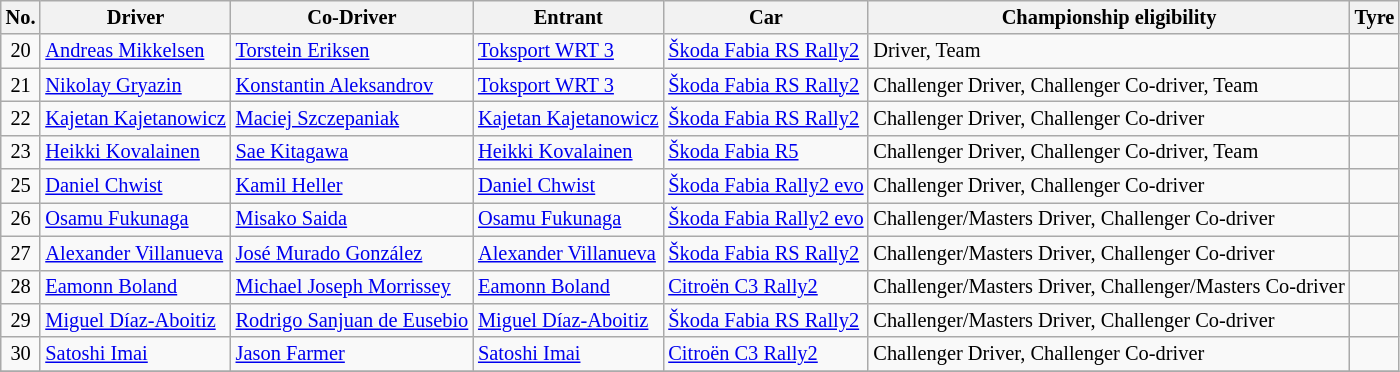<table class="wikitable" style="font-size: 85%;">
<tr>
<th>No.</th>
<th>Driver</th>
<th>Co-Driver</th>
<th>Entrant</th>
<th>Car</th>
<th>Championship eligibility</th>
<th>Tyre</th>
</tr>
<tr>
<td align="center">20</td>
<td> <a href='#'>Andreas Mikkelsen</a></td>
<td> <a href='#'>Torstein Eriksen</a></td>
<td> <a href='#'>Toksport WRT 3</a></td>
<td><a href='#'>Škoda Fabia RS Rally2</a></td>
<td>Driver, Team</td>
<td align="center"></td>
</tr>
<tr>
<td align="center">21</td>
<td> <a href='#'>Nikolay Gryazin</a></td>
<td> <a href='#'>Konstantin Aleksandrov</a></td>
<td> <a href='#'>Toksport WRT 3</a></td>
<td><a href='#'>Škoda Fabia RS Rally2</a></td>
<td>Challenger Driver, Challenger Co-driver, Team</td>
<td align="center"></td>
</tr>
<tr>
<td align="center">22</td>
<td> <a href='#'>Kajetan Kajetanowicz</a></td>
<td> <a href='#'>Maciej Szczepaniak</a></td>
<td> <a href='#'>Kajetan Kajetanowicz</a></td>
<td><a href='#'>Škoda Fabia RS Rally2</a></td>
<td>Challenger Driver, Challenger Co-driver</td>
<td align="center"></td>
</tr>
<tr>
<td align="center">23</td>
<td> <a href='#'>Heikki Kovalainen</a></td>
<td> <a href='#'>Sae Kitagawa</a></td>
<td> <a href='#'>Heikki Kovalainen</a></td>
<td><a href='#'>Škoda Fabia R5</a></td>
<td>Challenger Driver, Challenger Co-driver, Team</td>
<td align="center"></td>
</tr>
<tr>
<td align="center">25</td>
<td> <a href='#'>Daniel Chwist</a></td>
<td> <a href='#'>Kamil Heller</a></td>
<td> <a href='#'>Daniel Chwist</a></td>
<td><a href='#'>Škoda Fabia Rally2 evo</a></td>
<td>Challenger Driver, Challenger Co-driver</td>
<td align="center"></td>
</tr>
<tr>
<td align="center">26</td>
<td> <a href='#'>Osamu Fukunaga</a></td>
<td> <a href='#'>Misako Saida</a></td>
<td> <a href='#'>Osamu Fukunaga</a></td>
<td><a href='#'>Škoda Fabia Rally2 evo</a></td>
<td>Challenger/Masters Driver, Challenger Co-driver</td>
<td align="center"></td>
</tr>
<tr>
<td align="center">27</td>
<td> <a href='#'>Alexander Villanueva</a></td>
<td> <a href='#'>José Murado González</a></td>
<td> <a href='#'>Alexander Villanueva</a></td>
<td><a href='#'>Škoda Fabia RS Rally2</a></td>
<td>Challenger/Masters Driver, Challenger Co-driver</td>
<td></td>
</tr>
<tr>
<td align="center">28</td>
<td> <a href='#'>Eamonn Boland</a></td>
<td> <a href='#'>Michael Joseph Morrissey</a></td>
<td> <a href='#'>Eamonn Boland</a></td>
<td><a href='#'>Citroën C3 Rally2</a></td>
<td>Challenger/Masters Driver, Challenger/Masters Co-driver</td>
<td align="center"></td>
</tr>
<tr>
<td align="center">29</td>
<td> <a href='#'>Miguel Díaz-Aboitiz</a></td>
<td> <a href='#'>Rodrigo Sanjuan de Eusebio</a></td>
<td> <a href='#'>Miguel Díaz-Aboitiz</a></td>
<td><a href='#'>Škoda Fabia RS Rally2</a></td>
<td>Challenger/Masters Driver, Challenger Co-driver</td>
<td align="center"></td>
</tr>
<tr>
<td align="center">30</td>
<td> <a href='#'>Satoshi Imai</a></td>
<td> <a href='#'>Jason Farmer</a></td>
<td> <a href='#'>Satoshi Imai</a></td>
<td><a href='#'>Citroën C3 Rally2</a></td>
<td>Challenger Driver, Challenger Co-driver</td>
<td align="center"></td>
</tr>
<tr>
</tr>
</table>
